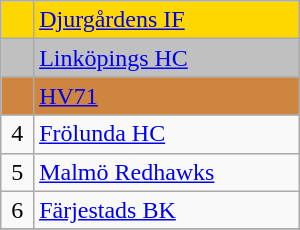<table class="wikitable" width="200px">
<tr style="background:#ffd700;">
<td align=center></td>
<td> <a href='#'>Djurgårdens IF</a></td>
</tr>
<tr style="background:#c0c0c0;">
<td align=center></td>
<td> <a href='#'>Linköpings HC</a></td>
</tr>
<tr style="background:#CD853F;">
<td align=center></td>
<td> <a href='#'>HV71</a></td>
</tr>
<tr>
<td align=center>4</td>
<td> <a href='#'>Frölunda HC</a></td>
</tr>
<tr>
<td align=center>5</td>
<td> <a href='#'>Malmö Redhawks</a></td>
</tr>
<tr>
<td align=center>6</td>
<td> <a href='#'>Färjestads BK</a></td>
</tr>
<tr>
</tr>
</table>
